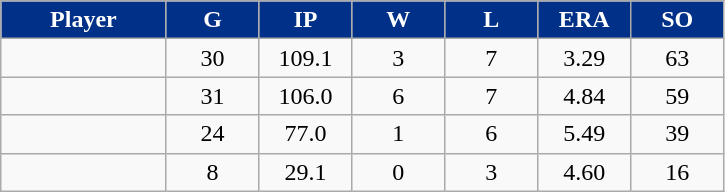<table class="wikitable sortable">
<tr>
<th style="background:#003087;color:#FFFFFF;" width="16%">Player</th>
<th style="background:#003087;color:#FFFFFF;" width="9%">G</th>
<th style="background:#003087;color:#FFFFFF;" width="9%">IP</th>
<th style="background:#003087;color:#FFFFFF;" width="9%">W</th>
<th style="background:#003087;color:#FFFFFF;" width="9%">L</th>
<th style="background:#003087;color:#FFFFFF;" width="9%">ERA</th>
<th style="background:#003087;color:#FFFFFF;" width="9%">SO</th>
</tr>
<tr align="center">
<td></td>
<td>30</td>
<td>109.1</td>
<td>3</td>
<td>7</td>
<td>3.29</td>
<td>63</td>
</tr>
<tr align="center">
<td></td>
<td>31</td>
<td>106.0</td>
<td>6</td>
<td>7</td>
<td>4.84</td>
<td>59</td>
</tr>
<tr align="center">
<td></td>
<td>24</td>
<td>77.0</td>
<td>1</td>
<td>6</td>
<td>5.49</td>
<td>39</td>
</tr>
<tr align="center">
<td></td>
<td>8</td>
<td>29.1</td>
<td>0</td>
<td>3</td>
<td>4.60</td>
<td>16</td>
</tr>
</table>
